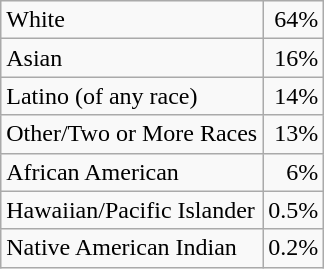<table class="wikitable" style="float:left; margin-right:1em">
<tr>
<td>White</td>
<td align=right>64%</td>
</tr>
<tr>
<td>Asian</td>
<td align=right>16%</td>
</tr>
<tr>
<td>Latino (of any race)</td>
<td align=right>14%</td>
</tr>
<tr>
<td>Other/Two or More Races</td>
<td align=right>13%</td>
</tr>
<tr>
<td>African American</td>
<td align=right>6%</td>
</tr>
<tr>
<td>Hawaiian/Pacific Islander</td>
<td align=right>0.5%</td>
</tr>
<tr>
<td>Native American Indian</td>
<td align=right>0.2%</td>
</tr>
</table>
